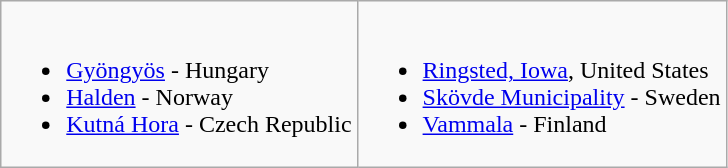<table class="wikitable">
<tr valign="top">
<td><br><ul><li>  <a href='#'>Gyöngyös</a> - Hungary</li><li> <a href='#'>Halden</a> - Norway</li><li> <a href='#'>Kutná Hora</a> - Czech Republic</li></ul></td>
<td><br><ul><li> <a href='#'>Ringsted, Iowa</a>, United States</li><li> <a href='#'>Skövde Municipality</a> - Sweden</li><li> <a href='#'>Vammala</a> - Finland</li></ul></td>
</tr>
</table>
